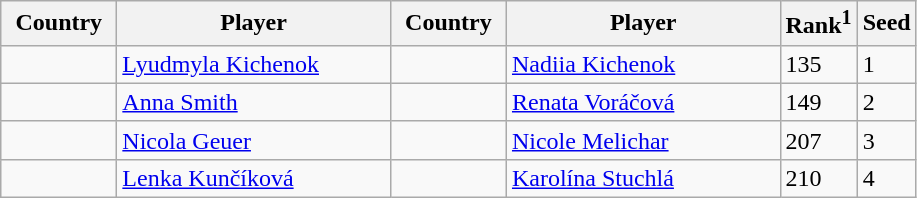<table class="sortable wikitable">
<tr>
<th width="70">Country</th>
<th width="175">Player</th>
<th width="70">Country</th>
<th width="175">Player</th>
<th>Rank<sup>1</sup></th>
<th>Seed</th>
</tr>
<tr>
<td></td>
<td><a href='#'>Lyudmyla Kichenok</a></td>
<td></td>
<td><a href='#'>Nadiia Kichenok</a></td>
<td>135</td>
<td>1</td>
</tr>
<tr>
<td></td>
<td><a href='#'>Anna Smith</a></td>
<td></td>
<td><a href='#'>Renata Voráčová</a></td>
<td>149</td>
<td>2</td>
</tr>
<tr>
<td></td>
<td><a href='#'>Nicola Geuer</a></td>
<td></td>
<td><a href='#'>Nicole Melichar</a></td>
<td>207</td>
<td>3</td>
</tr>
<tr>
<td></td>
<td><a href='#'>Lenka Kunčíková</a></td>
<td></td>
<td><a href='#'>Karolína Stuchlá</a></td>
<td>210</td>
<td>4</td>
</tr>
</table>
